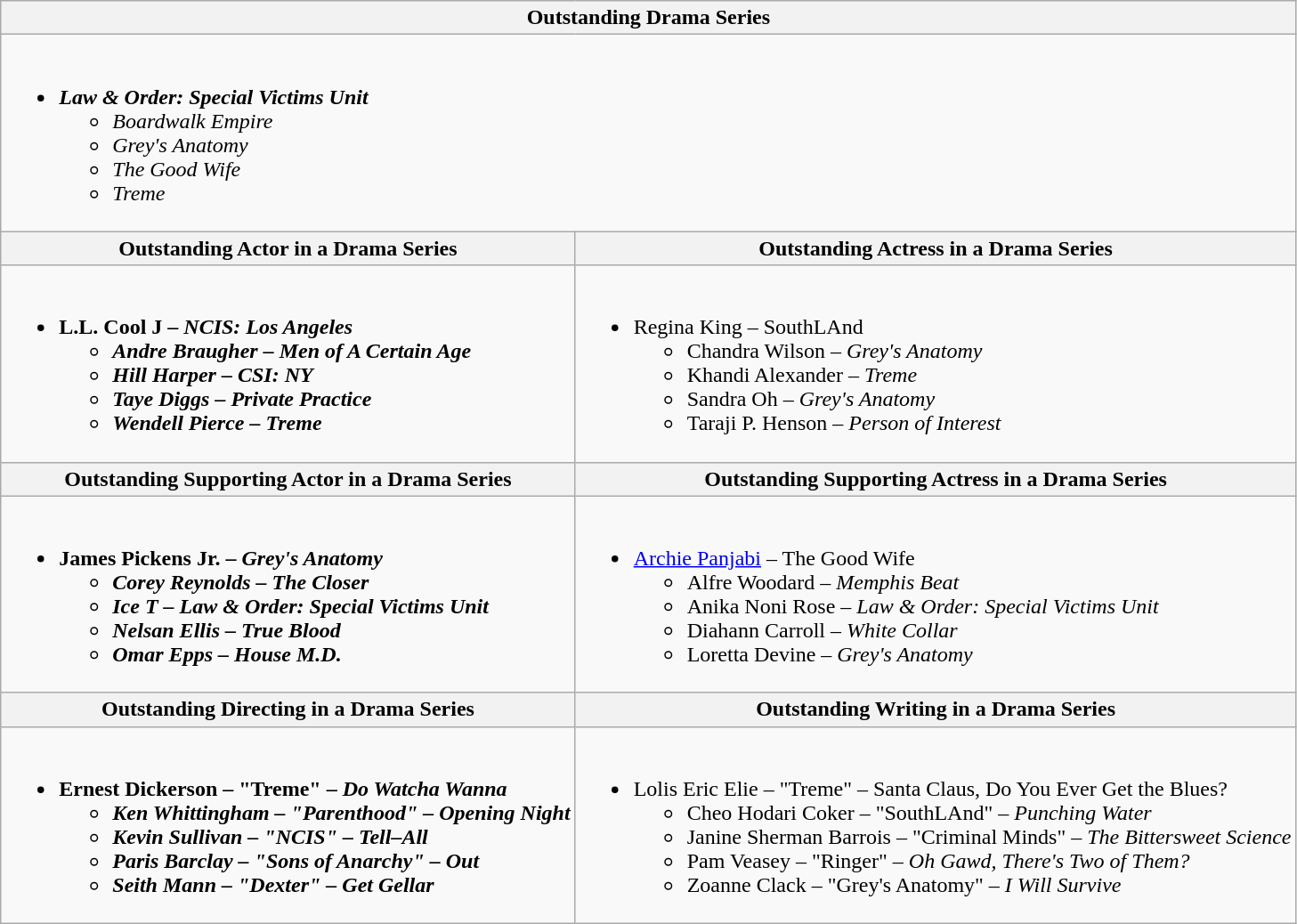<table class="wikitable" style="width=72%">
<tr>
<th colspan="2" style="width=50%">Outstanding Drama Series</th>
</tr>
<tr>
<td colspan="2" style="vertical-align:top"><br><ul><li><strong><em>Law & Order: Special Victims Unit</em></strong><ul><li><em>Boardwalk Empire</em></li><li><em>Grey's Anatomy</em></li><li><em>The Good Wife</em></li><li><em>Treme</em></li></ul></li></ul></td>
</tr>
<tr>
<th>Outstanding Actor in a Drama Series</th>
<th>Outstanding Actress in a Drama Series</th>
</tr>
<tr>
<td style="vertical-align:top"><br><ul><li><strong>L.L. Cool J – <em>NCIS: Los Angeles<strong><em><ul><li>Andre Braugher – </em>Men of A Certain Age<em></li><li>Hill Harper – </em>CSI: NY<em></li><li>Taye Diggs – </em>Private Practice<em></li><li>Wendell Pierce – </em>Treme<em></li></ul></li></ul></td>
<td style="vertical-align:top"><br><ul><li></strong>Regina King – </em>SouthLAnd</em></strong><ul><li>Chandra Wilson – <em>Grey's Anatomy</em></li><li>Khandi Alexander – <em>Treme</em></li><li>Sandra Oh – <em>Grey's Anatomy</em></li><li>Taraji P. Henson – <em>Person of Interest</em></li></ul></li></ul></td>
</tr>
<tr>
<th>Outstanding Supporting Actor in a Drama Series</th>
<th>Outstanding Supporting Actress in a Drama Series</th>
</tr>
<tr>
<td style="vertical-align:top"><br><ul><li><strong>James Pickens Jr. – <em>Grey's Anatomy<strong><em><ul><li>Corey Reynolds – </em>The Closer<em></li><li>Ice T – </em>Law & Order: Special Victims Unit<em></li><li>Nelsan Ellis – </em>True Blood<em></li><li>Omar Epps – </em>House M.D.<em></li></ul></li></ul></td>
<td style="vertical-align:top"><br><ul><li></strong><a href='#'>Archie Panjabi</a> – </em>The Good Wife</em></strong><ul><li>Alfre Woodard – <em>Memphis Beat</em></li><li>Anika Noni Rose – <em>Law & Order: Special Victims Unit</em></li><li>Diahann Carroll – <em>White Collar</em></li><li>Loretta Devine – <em>Grey's Anatomy</em></li></ul></li></ul></td>
</tr>
<tr>
<th>Outstanding Directing in a Drama Series</th>
<th>Outstanding Writing in a Drama Series</th>
</tr>
<tr>
<td style="vertical-align:top"><br><ul><li><strong>Ernest Dickerson – "Treme" – <em>Do Watcha Wanna<strong><em><ul><li>Ken Whittingham – "Parenthood" – </em>Opening Night<em></li><li>Kevin Sullivan – "NCIS" – </em>Tell–All<em></li><li>Paris Barclay – "Sons of Anarchy" – </em>Out<em></li><li>Seith Mann – "Dexter" – </em>Get Gellar<em></li></ul></li></ul></td>
<td style="vertical-align:top"><br><ul><li></strong>Lolis Eric Elie – "Treme" – </em>Santa Claus, Do You Ever Get the Blues?</em></strong><ul><li>Cheo Hodari Coker – "SouthLAnd" – <em>Punching Water</em></li><li>Janine Sherman Barrois – "Criminal Minds" – <em>The Bittersweet Science</em></li><li>Pam Veasey – "Ringer" – <em>Oh Gawd, There's Two of Them?</em></li><li>Zoanne Clack – "Grey's Anatomy" – <em>I Will Survive</em></li></ul></li></ul></td>
</tr>
</table>
